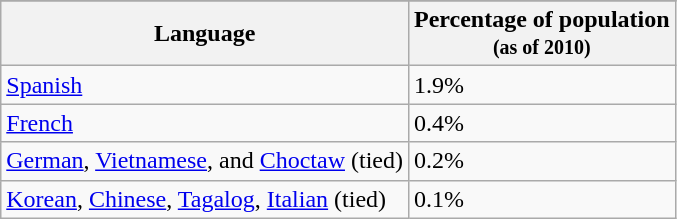<table class="wikitable sortable" style="margin-left:1em; float:center">
<tr>
</tr>
<tr>
<th>Language</th>
<th>Percentage of population<br><small>(as of 2010)</small></th>
</tr>
<tr>
<td><a href='#'>Spanish</a></td>
<td>1.9%</td>
</tr>
<tr>
<td><a href='#'>French</a></td>
<td>0.4%</td>
</tr>
<tr>
<td><a href='#'>German</a>, <a href='#'>Vietnamese</a>, and <a href='#'>Choctaw</a> (tied)</td>
<td>0.2%</td>
</tr>
<tr>
<td><a href='#'>Korean</a>, <a href='#'>Chinese</a>, <a href='#'>Tagalog</a>, <a href='#'>Italian</a> (tied)</td>
<td>0.1%</td>
</tr>
</table>
